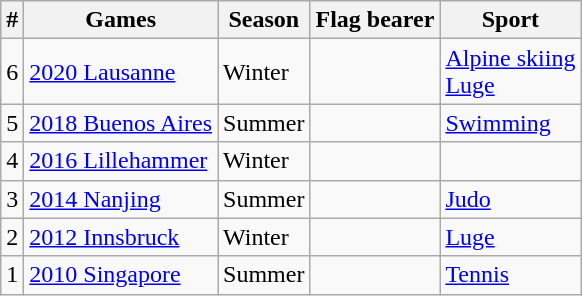<table class="wikitable sortable">
<tr>
<th>#</th>
<th>Games</th>
<th>Season</th>
<th>Flag bearer</th>
<th>Sport</th>
</tr>
<tr>
<td>6</td>
<td><a href='#'>2020 Lausanne</a></td>
<td>Winter</td>
<td><br></td>
<td><a href='#'>Alpine skiing</a><br><a href='#'>Luge</a></td>
</tr>
<tr>
<td>5</td>
<td><a href='#'>2018 Buenos Aires</a></td>
<td>Summer</td>
<td></td>
<td><a href='#'>Swimming</a></td>
</tr>
<tr>
<td>4</td>
<td><a href='#'>2016 Lillehammer</a></td>
<td>Winter</td>
<td></td>
<td></td>
</tr>
<tr>
<td>3</td>
<td><a href='#'>2014 Nanjing</a></td>
<td>Summer</td>
<td></td>
<td><a href='#'>Judo</a></td>
</tr>
<tr>
<td>2</td>
<td><a href='#'>2012 Innsbruck</a></td>
<td>Winter</td>
<td></td>
<td><a href='#'>Luge</a></td>
</tr>
<tr>
<td>1</td>
<td><a href='#'>2010 Singapore</a></td>
<td>Summer</td>
<td></td>
<td><a href='#'>Tennis</a></td>
</tr>
</table>
